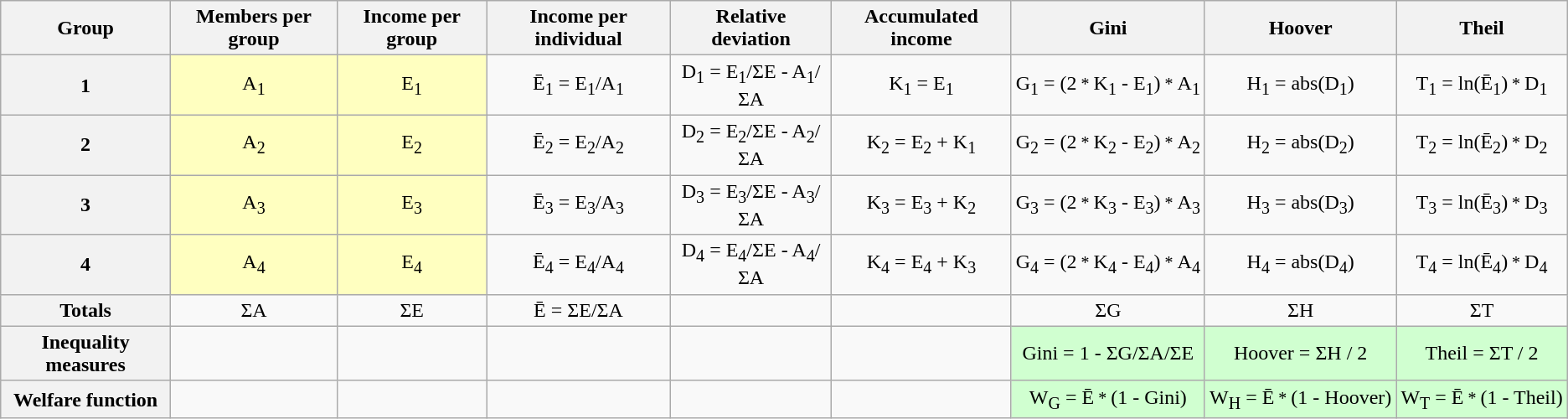<table class="wikitable" style="text-align:center">
<tr>
<th scope="col">Group</th>
<th scope="col">Members per group</th>
<th scope="col">Income per group</th>
<th scope="col">Income per individual</th>
<th scope="col">Relative deviation</th>
<th scope="col">Accumulated income</th>
<th scope="col">Gini</th>
<th scope="col">Hoover</th>
<th scope="col">Theil</th>
</tr>
<tr>
<th scope="row">1</th>
<td style="background:#FFFFC0;">A<sub>1</sub></td>
<td style="background:#FFFFC0;">E<sub>1</sub></td>
<td>Ē<sub>1</sub> = E<sub>1</sub>/A<sub>1</sub></td>
<td>D<sub>1</sub> = E<sub>1</sub>/ΣE - A<sub>1</sub>/ΣA</td>
<td>K<sub>1</sub> = E<sub>1</sub></td>
<td>G<sub>1</sub> = (2<small> * </small>K<sub>1</sub> - E<sub>1</sub>)<small> * </small>A<sub>1</sub></td>
<td>H<sub>1</sub> = abs(D<sub>1</sub>)</td>
<td>T<sub>1</sub> = ln(Ē<sub>1</sub>)<small> * </small>D<sub>1</sub></td>
</tr>
<tr>
<th scope="row">2</th>
<td style="background:#FFFFC0;">A<sub>2</sub></td>
<td style="background:#FFFFC0;">E<sub>2</sub></td>
<td>Ē<sub>2</sub> = E<sub>2</sub>/A<sub>2</sub></td>
<td>D<sub>2</sub> = E<sub>2</sub>/ΣE - A<sub>2</sub>/ΣA</td>
<td>K<sub>2</sub> = E<sub>2</sub> + K<sub>1</sub></td>
<td>G<sub>2</sub> = (2<small> * </small>K<sub>2</sub> - E<sub>2</sub>)<small> * </small>A<sub>2</sub></td>
<td>H<sub>2</sub> = abs(D<sub>2</sub>)</td>
<td>T<sub>2</sub> = ln(Ē<sub>2</sub>)<small> * </small>D<sub>2</sub></td>
</tr>
<tr>
<th scope="row">3</th>
<td style="background:#FFFFC0;">A<sub>3</sub></td>
<td style="background:#FFFFC0;">E<sub>3</sub></td>
<td>Ē<sub>3</sub> = E<sub>3</sub>/A<sub>3</sub></td>
<td>D<sub>3</sub> = E<sub>3</sub>/ΣE - A<sub>3</sub>/ΣA</td>
<td>K<sub>3</sub> = E<sub>3</sub> + K<sub>2</sub></td>
<td>G<sub>3</sub> = (2<small> * </small>K<sub>3</sub> - E<sub>3</sub>)<small> * </small>A<sub>3</sub></td>
<td>H<sub>3</sub> = abs(D<sub>3</sub>)</td>
<td>T<sub>3</sub> = ln(Ē<sub>3</sub>)<small> * </small>D<sub>3</sub></td>
</tr>
<tr>
<th scope="row">4</th>
<td style="background:#FFFFC0;">A<sub>4</sub></td>
<td style="background:#FFFFC0;">E<sub>4</sub></td>
<td>Ē<sub>4</sub> = E<sub>4</sub>/A<sub>4</sub></td>
<td>D<sub>4</sub> = E<sub>4</sub>/ΣE - A<sub>4</sub>/ΣA</td>
<td>K<sub>4</sub> = E<sub>4</sub> + K<sub>3</sub></td>
<td>G<sub>4</sub> = (2<small> * </small>K<sub>4</sub> - E<sub>4</sub>)<small> * </small>A<sub>4</sub></td>
<td>H<sub>4</sub> = abs(D<sub>4</sub>)</td>
<td>T<sub>4</sub> = ln(Ē<sub>4</sub>)<small> * </small>D<sub>4</sub></td>
</tr>
<tr>
<th scope="row">Totals</th>
<td>ΣA</td>
<td>ΣE</td>
<td>Ē = ΣE/ΣA</td>
<td></td>
<td></td>
<td>ΣG</td>
<td>ΣH</td>
<td>ΣT</td>
</tr>
<tr>
<th scope="row">Inequality measures</th>
<td></td>
<td></td>
<td></td>
<td></td>
<td></td>
<td style="background:#D0FFD0;">Gini = 1 - ΣG/ΣA/ΣE</td>
<td style="background:#D0FFD0;">Hoover = ΣH / 2</td>
<td style="background:#D0FFD0;">Theil = ΣT / 2</td>
</tr>
<tr>
<th scope="row">Welfare function</th>
<td></td>
<td></td>
<td></td>
<td></td>
<td></td>
<td style="background:#D0FFD0;">W<sub>G</sub> = Ē<small> * </small>(1 - Gini)</td>
<td style="background:#D0FFD0;">W<sub>H</sub> = Ē<small> * </small>(1 - Hoover)</td>
<td style="background:#D0FFD0;">W<sub>T</sub> = Ē<small> * </small>(1 - Theil)</td>
</tr>
</table>
